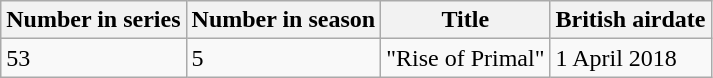<table class="wikitable">
<tr>
<th>Number in series</th>
<th>Number in season</th>
<th>Title</th>
<th>British airdate</th>
</tr>
<tr 53>
<td>53</td>
<td>5</td>
<td>"Rise of Primal"</td>
<td>1 April 2018</td>
</tr>
</table>
